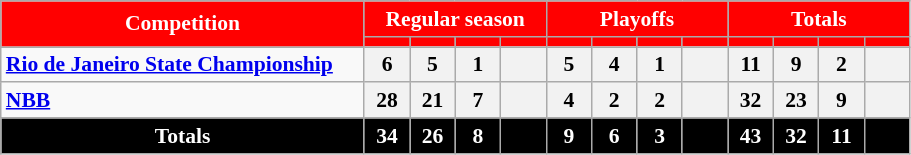<table class="wikitable sortable" style="font-size: 90%">
<tr>
<th style="background:red; color:white;" width:18%;" rowspan="2">Competition</th>
<th style="background:red; color:white;" width:18%;" colspan="4">Regular season</th>
<th style="background:red; color:white;" width:18%;" colspan="4">Playoffs</th>
<th style="background:red; color:white;" width:18%;" colspan="4">Totals</th>
</tr>
<tr>
<th style="background:red; color:white;"></th>
<th style="background:red; color:white;"></th>
<th style="background:red; color:white;"></th>
<th style="background:red; color:white;"></th>
<th style="background:red; color:white;"></th>
<th style="background:red; color:white;"></th>
<th style="background:red; color:white;"></th>
<th style="background:red; color:white;"></th>
<th style="background:red; color:white;"></th>
<th style="background:red; color:white;"></th>
<th style="background:red; color:white;"></th>
<th style="background:red; color:white;"></th>
</tr>
<tr>
<td><strong><a href='#'>Rio de Janeiro State Championship</a></strong></td>
<th style="width:5%;">6</th>
<th style="width:5%;">5</th>
<th style="width:5%;">1</th>
<th style="width:5%;"></th>
<th style="width:5%;">5</th>
<th style="width:5%;">4</th>
<th style="width:5%;">1</th>
<th style="width:5%;"></th>
<th style="width:5%;">11</th>
<th style="width:5%;">9</th>
<th style="width:5%;">2</th>
<th style="width:5%;"></th>
</tr>
<tr>
<td><strong><a href='#'>NBB</a></strong></td>
<th style="width:5%;">28</th>
<th style="width:5%;">21</th>
<th style="width:5%;">7</th>
<th style="width:5%;"></th>
<th style="width:5%;">4</th>
<th style="width:5%;">2</th>
<th style="width:5%;">2</th>
<th style="width:5%;"></th>
<th style="width:5%;">32</th>
<th style="width:5%;">23</th>
<th style="width:5%;">9</th>
<th style="width:5%;"></th>
</tr>
<tr>
<th style="background:black; color:white;" colspan="1"><strong>Totals</strong></th>
<th style="background:black; color:white;" width:5%;">34</th>
<th style="background:black; color:white;" width:5%;">26</th>
<th style="background:black; color:white;" width:6%;">8</th>
<th style="background:black; color:white;" width:6%;"></th>
<th style="background:black; color:white;" width:6%;">9</th>
<th style="background:black; color:white;" width:6%;">6</th>
<th style="background:black; color:white;" width:5%;">3</th>
<th style="background:black; color:white;" width:6%;"></th>
<th style="background:black; color:white;" width:6%;">43</th>
<th style="background:black; color:white;" width:6%;">32</th>
<th style="background:black; color:white;" width:5%;">11</th>
<th style="background:black; color:white;" width:5%;"></th>
</tr>
</table>
